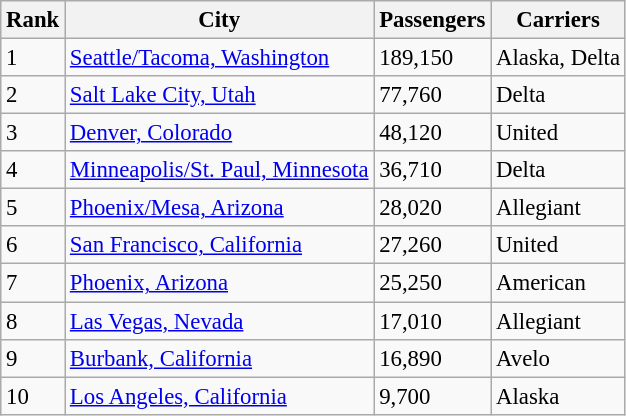<table class="wikitable sortable" style="font-size: 95%">
<tr>
<th>Rank</th>
<th>City</th>
<th>Passengers</th>
<th>Carriers</th>
</tr>
<tr>
<td>1</td>
<td><a href='#'>Seattle/Tacoma, Washington</a></td>
<td>189,150</td>
<td>Alaska, Delta</td>
</tr>
<tr>
<td>2</td>
<td><a href='#'>Salt Lake City, Utah</a></td>
<td>77,760</td>
<td>Delta</td>
</tr>
<tr>
<td>3</td>
<td><a href='#'>Denver, Colorado</a></td>
<td>48,120</td>
<td>United</td>
</tr>
<tr>
<td>4</td>
<td><a href='#'>Minneapolis/St. Paul, Minnesota</a></td>
<td>36,710</td>
<td>Delta</td>
</tr>
<tr>
<td>5</td>
<td><a href='#'>Phoenix/Mesa, Arizona</a></td>
<td>28,020</td>
<td>Allegiant</td>
</tr>
<tr>
<td>6</td>
<td><a href='#'>San Francisco, California</a></td>
<td>27,260</td>
<td>United</td>
</tr>
<tr>
<td>7</td>
<td><a href='#'>Phoenix, Arizona</a></td>
<td>25,250</td>
<td>American</td>
</tr>
<tr>
<td>8</td>
<td><a href='#'>Las Vegas, Nevada</a></td>
<td>17,010</td>
<td>Allegiant</td>
</tr>
<tr>
<td>9</td>
<td><a href='#'>Burbank, California</a></td>
<td>16,890</td>
<td>Avelo</td>
</tr>
<tr>
<td>10</td>
<td><a href='#'>Los Angeles, California</a></td>
<td>9,700</td>
<td>Alaska</td>
</tr>
</table>
